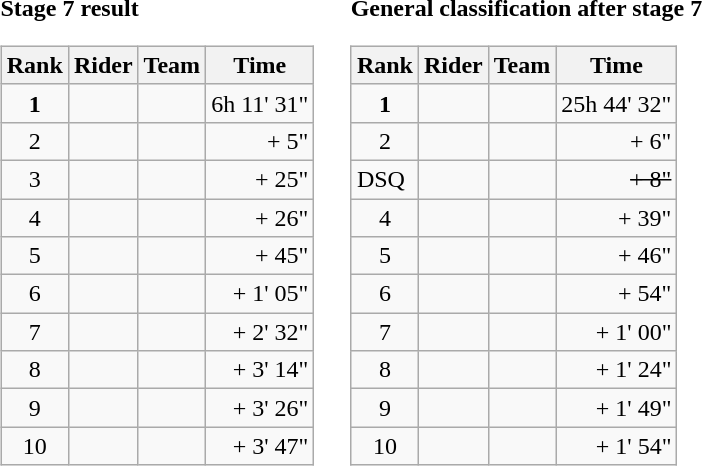<table>
<tr>
<td><strong>Stage 7 result</strong><br><table class="wikitable">
<tr>
<th scope="col">Rank</th>
<th scope="col">Rider</th>
<th scope="col">Team</th>
<th scope="col">Time</th>
</tr>
<tr>
<td style="text-align:center;"><strong>1</strong></td>
<td><strong></strong></td>
<td><strong></strong></td>
<td style="text-align:right;">6h 11' 31"</td>
</tr>
<tr>
<td style="text-align:center;">2</td>
<td></td>
<td></td>
<td style="text-align:right;">+ 5"</td>
</tr>
<tr>
<td style="text-align:center;">3</td>
<td></td>
<td></td>
<td style="text-align:right;">+ 25"</td>
</tr>
<tr>
<td style="text-align:center;">4</td>
<td></td>
<td></td>
<td style="text-align:right;">+ 26"</td>
</tr>
<tr>
<td style="text-align:center;">5</td>
<td></td>
<td></td>
<td style="text-align:right;">+ 45"</td>
</tr>
<tr>
<td style="text-align:center;">6</td>
<td></td>
<td></td>
<td style="text-align:right;">+ 1' 05"</td>
</tr>
<tr>
<td style="text-align:center;">7</td>
<td></td>
<td></td>
<td style="text-align:right;">+ 2' 32"</td>
</tr>
<tr>
<td style="text-align:center;">8</td>
<td></td>
<td></td>
<td style="text-align:right;">+ 3' 14"</td>
</tr>
<tr>
<td style="text-align:center;">9</td>
<td></td>
<td> </td>
<td style="text-align:right;">+ 3' 26"</td>
</tr>
<tr>
<td style="text-align:center;">10</td>
<td></td>
<td></td>
<td style="text-align:right;">+ 3' 47"</td>
</tr>
</table>
</td>
<td></td>
<td><strong>General classification after stage 7</strong><br><table class="wikitable">
<tr>
<th scope="col">Rank</th>
<th scope="col">Rider</th>
<th scope="col">Team</th>
<th scope="col">Time</th>
</tr>
<tr>
<td style="text-align:center;"><strong>1</strong></td>
<td><strong></strong> </td>
<td><strong></strong></td>
<td style="text-align:right;">25h 44' 32"</td>
</tr>
<tr>
<td style="text-align:center;">2</td>
<td></td>
<td> </td>
<td style="text-align:right;">+ 6"</td>
</tr>
<tr>
<td>DSQ</td>
<td><s></s></td>
<td><s> </s></td>
<td style="text-align:right;"><s> + 8"</s></td>
</tr>
<tr>
<td style="text-align:center;">4</td>
<td></td>
<td> </td>
<td style="text-align:right;">+ 39"</td>
</tr>
<tr>
<td style="text-align:center;">5</td>
<td></td>
<td></td>
<td style="text-align:right;">+ 46"</td>
</tr>
<tr>
<td style="text-align:center;">6</td>
<td></td>
<td> </td>
<td style="text-align:right;">+ 54"</td>
</tr>
<tr>
<td style="text-align:center;">7</td>
<td> </td>
<td></td>
<td style="text-align:right;">+ 1' 00"</td>
</tr>
<tr>
<td style="text-align:center;">8</td>
<td></td>
<td></td>
<td style="text-align:right;">+ 1' 24"</td>
</tr>
<tr>
<td style="text-align:center;">9</td>
<td></td>
<td></td>
<td style="text-align:right;">+ 1' 49"</td>
</tr>
<tr>
<td style="text-align:center;">10</td>
<td></td>
<td></td>
<td style="text-align:right;">+ 1' 54"</td>
</tr>
</table>
</td>
</tr>
</table>
